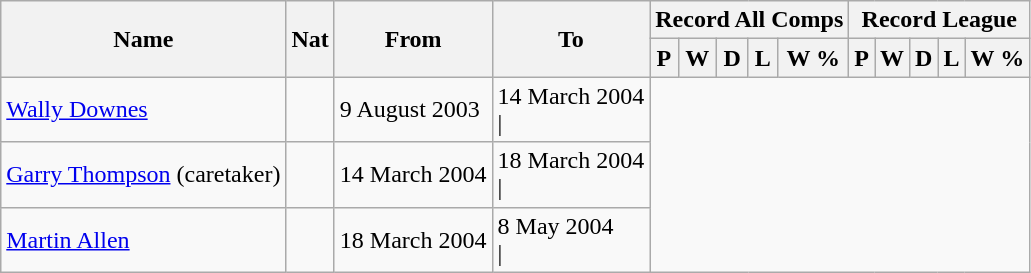<table class="wikitable" style="text-align: center">
<tr>
<th rowspan="2">Name</th>
<th rowspan="2">Nat</th>
<th rowspan="2">From</th>
<th rowspan="2">To</th>
<th colspan="5">Record All Comps</th>
<th colspan="5">Record League</th>
</tr>
<tr>
<th>P</th>
<th>W</th>
<th>D</th>
<th>L</th>
<th>W %</th>
<th>P</th>
<th>W</th>
<th>D</th>
<th>L</th>
<th>W %</th>
</tr>
<tr>
<td align=left><a href='#'>Wally Downes</a></td>
<td></td>
<td align=left>9 August 2003</td>
<td align=left>14 March 2004<br>|</td>
</tr>
<tr>
<td align=left><a href='#'>Garry Thompson</a> (caretaker)</td>
<td></td>
<td align=left>14 March 2004</td>
<td align=left>18 March 2004<br>|</td>
</tr>
<tr>
<td align=left><a href='#'>Martin Allen</a></td>
<td></td>
<td align=left>18 March 2004</td>
<td align=left>8 May 2004<br>|</td>
</tr>
</table>
